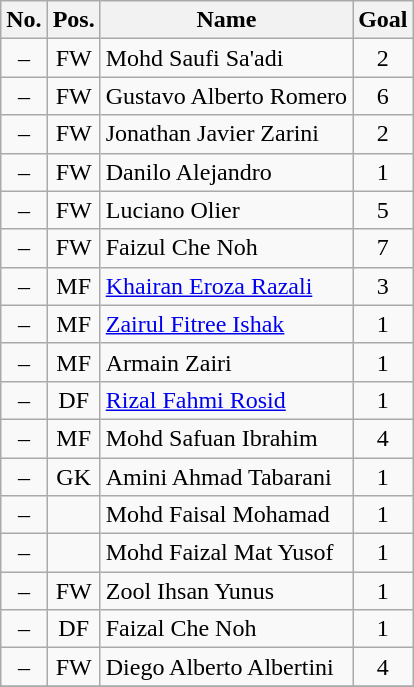<table class="wikitable" style="text-align:center">
<tr>
<th>No.</th>
<th>Pos.</th>
<th>Name</th>
<th>Goal</th>
</tr>
<tr>
<td>–</td>
<td>FW</td>
<td align="left">Mohd Saufi Sa'adi</td>
<td>2</td>
</tr>
<tr>
<td>–</td>
<td>FW</td>
<td align="left">Gustavo Alberto Romero</td>
<td>6</td>
</tr>
<tr>
<td>–</td>
<td>FW</td>
<td align="left">Jonathan Javier Zarini</td>
<td>2</td>
</tr>
<tr>
<td>–</td>
<td>FW</td>
<td align="left">Danilo Alejandro</td>
<td>1</td>
</tr>
<tr>
<td>–</td>
<td>FW</td>
<td align="left">Luciano Olier</td>
<td>5</td>
</tr>
<tr>
<td>–</td>
<td>FW</td>
<td align="left">Faizul Che Noh</td>
<td>7</td>
</tr>
<tr>
<td>–</td>
<td>MF</td>
<td align="left"><a href='#'>Khairan Eroza Razali</a></td>
<td>3</td>
</tr>
<tr>
<td>–</td>
<td>MF</td>
<td align="left"><a href='#'>Zairul Fitree Ishak</a></td>
<td>1</td>
</tr>
<tr>
<td>–</td>
<td>MF</td>
<td align="left">Armain Zairi</td>
<td>1</td>
</tr>
<tr>
<td>–</td>
<td>DF</td>
<td align="left"><a href='#'>Rizal Fahmi Rosid</a></td>
<td>1</td>
</tr>
<tr>
<td>–</td>
<td>MF</td>
<td align="left">Mohd Safuan Ibrahim</td>
<td>4</td>
</tr>
<tr>
<td>–</td>
<td>GK</td>
<td align="left">Amini Ahmad Tabarani</td>
<td>1</td>
</tr>
<tr>
<td>–</td>
<td></td>
<td align="left">Mohd Faisal Mohamad</td>
<td>1</td>
</tr>
<tr>
<td>–</td>
<td></td>
<td align="left">Mohd Faizal Mat Yusof</td>
<td>1</td>
</tr>
<tr>
<td>–</td>
<td>FW</td>
<td align="left">Zool Ihsan Yunus</td>
<td>1</td>
</tr>
<tr>
<td>–</td>
<td>DF</td>
<td align="left">Faizal Che Noh</td>
<td>1</td>
</tr>
<tr>
<td>–</td>
<td>FW</td>
<td align="left">Diego Alberto Albertini</td>
<td>4</td>
</tr>
<tr>
</tr>
</table>
